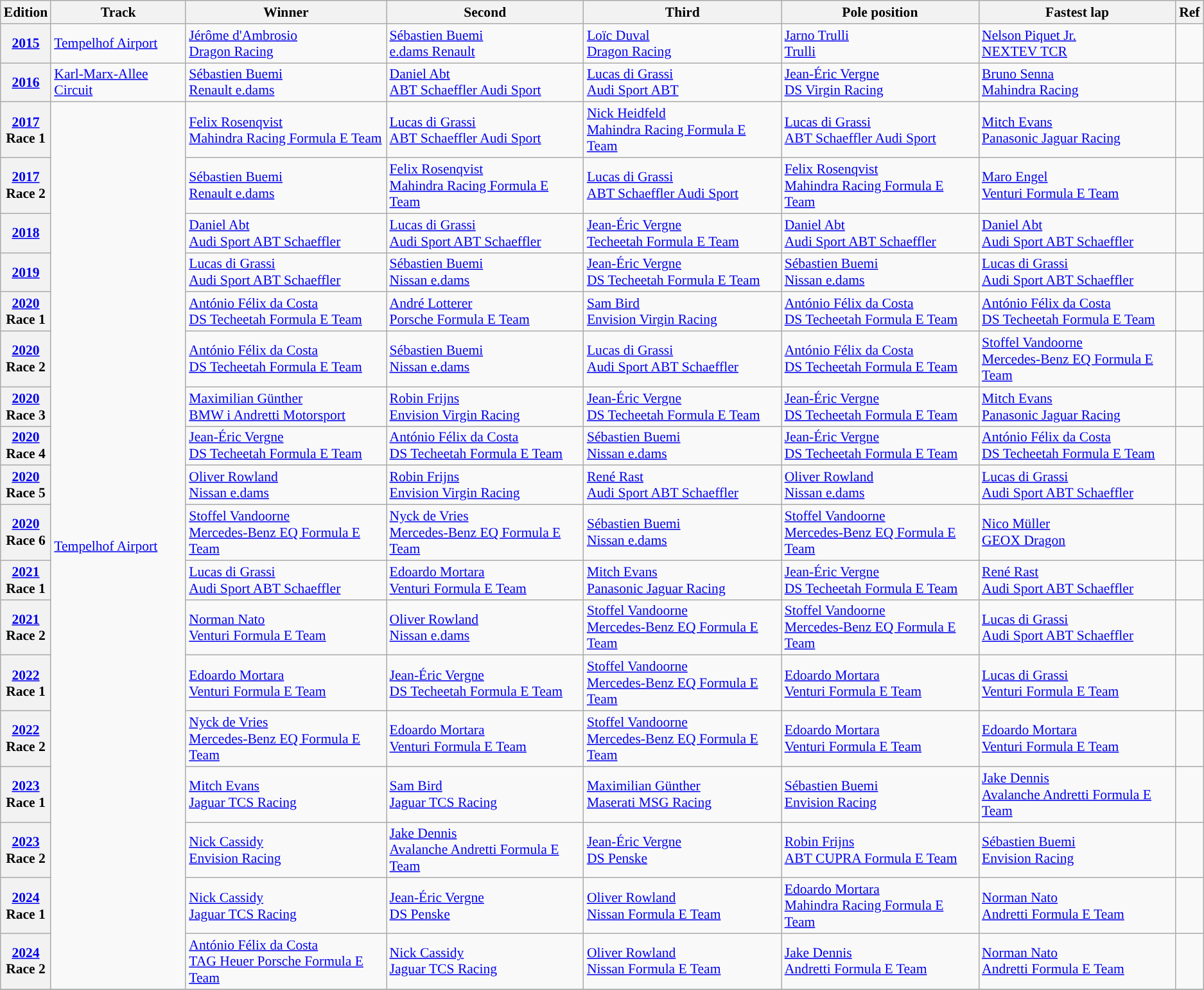<table Class = "wikitable" style = "font-size: 90%;">
<tr>
<th>Edition</th>
<th>Track</th>
<th>Winner</th>
<th>Second</th>
<th>Third</th>
<th>Pole position</th>
<th>Fastest lap</th>
<th>Ref</th>
</tr>
<tr>
<th><a href='#'>2015</a></th>
<td><a href='#'>Tempelhof Airport</a></td>
<td> <a href='#'>Jérôme d'Ambrosio</a><br><a href='#'>Dragon Racing</a></td>
<td> <a href='#'>Sébastien Buemi</a><br><a href='#'>e.dams Renault</a></td>
<td> <a href='#'>Loïc Duval</a><br><a href='#'>Dragon Racing</a></td>
<td> <a href='#'>Jarno Trulli</a><br><a href='#'>Trulli</a></td>
<td> <a href='#'>Nelson Piquet Jr.</a><br><a href='#'>NEXTEV TCR</a></td>
<td align="center"></td>
</tr>
<tr>
<th><a href='#'>2016</a></th>
<td><a href='#'>Karl-Marx-Allee Circuit</a></td>
<td> <a href='#'>Sébastien Buemi</a><br><a href='#'>Renault e.dams</a></td>
<td> <a href='#'>Daniel Abt</a><br><a href='#'>ABT Schaeffler Audi Sport</a></td>
<td> <a href='#'>Lucas di Grassi</a><br><a href='#'>Audi Sport ABT</a></td>
<td> <a href='#'>Jean-Éric Vergne</a><br><a href='#'>DS Virgin Racing</a></td>
<td> <a href='#'>Bruno Senna</a><br><a href='#'>Mahindra Racing</a></td>
<td align="center"></td>
</tr>
<tr>
<th><a href='#'>2017</a><br>Race 1</th>
<td rowspan="18"><a href='#'>Tempelhof Airport</a></td>
<td> <a href='#'>Felix Rosenqvist</a><br><a href='#'>Mahindra Racing Formula E Team</a></td>
<td> <a href='#'>Lucas di Grassi</a><br><a href='#'>ABT Schaeffler Audi Sport</a></td>
<td> <a href='#'>Nick Heidfeld</a><br><a href='#'>Mahindra Racing Formula E Team</a></td>
<td> <a href='#'>Lucas di Grassi</a><br><a href='#'>ABT Schaeffler Audi Sport</a></td>
<td> <a href='#'>Mitch Evans</a><br><a href='#'>Panasonic Jaguar Racing</a></td>
<td align="center"></td>
</tr>
<tr>
<th><a href='#'>2017</a><br>Race 2</th>
<td> <a href='#'>Sébastien Buemi</a><br><a href='#'>Renault e.dams</a></td>
<td> <a href='#'>Felix Rosenqvist</a><br><a href='#'>Mahindra Racing Formula E Team</a></td>
<td> <a href='#'>Lucas di Grassi</a><br><a href='#'>ABT Schaeffler Audi Sport</a></td>
<td> <a href='#'>Felix Rosenqvist</a><br><a href='#'>Mahindra Racing Formula E Team</a></td>
<td> <a href='#'>Maro Engel</a><br><a href='#'>Venturi Formula E Team</a></td>
<td align="center"></td>
</tr>
<tr>
<th><a href='#'>2018</a></th>
<td> <a href='#'>Daniel Abt</a><br><a href='#'>Audi Sport ABT Schaeffler</a></td>
<td> <a href='#'>Lucas di Grassi</a><br><a href='#'>Audi Sport ABT Schaeffler</a></td>
<td> <a href='#'>Jean-Éric Vergne</a><br><a href='#'>Techeetah Formula E Team</a></td>
<td> <a href='#'>Daniel Abt</a><br><a href='#'>Audi Sport ABT Schaeffler</a></td>
<td> <a href='#'>Daniel Abt</a><br><a href='#'>Audi Sport ABT Schaeffler</a></td>
<td align="center"></td>
</tr>
<tr>
<th><a href='#'>2019</a></th>
<td> <a href='#'>Lucas di Grassi</a><br><a href='#'>Audi Sport ABT Schaeffler</a></td>
<td> <a href='#'>Sébastien Buemi</a><br><a href='#'>Nissan e.dams</a></td>
<td> <a href='#'>Jean-Éric Vergne</a><br><a href='#'>DS Techeetah Formula E Team</a></td>
<td> <a href='#'>Sébastien Buemi</a><br><a href='#'>Nissan e.dams</a></td>
<td> <a href='#'>Lucas di Grassi</a><br><a href='#'>Audi Sport ABT Schaeffler</a></td>
<td align="center"></td>
</tr>
<tr>
<th><a href='#'>2020</a><br>Race 1</th>
<td> <a href='#'>António Félix da Costa</a><br><a href='#'>DS Techeetah Formula E Team</a></td>
<td> <a href='#'>André Lotterer</a><br><a href='#'>Porsche Formula E Team</a></td>
<td> <a href='#'>Sam Bird</a><br><a href='#'>Envision Virgin Racing</a></td>
<td> <a href='#'>António Félix da Costa</a><br><a href='#'>DS Techeetah Formula E Team</a></td>
<td> <a href='#'>António Félix da Costa</a><br><a href='#'>DS Techeetah Formula E Team</a></td>
<td align="center"></td>
</tr>
<tr>
<th><a href='#'>2020</a><br>Race 2</th>
<td> <a href='#'>António Félix da Costa</a><br><a href='#'>DS Techeetah Formula E Team</a></td>
<td> <a href='#'>Sébastien Buemi</a><br><a href='#'>Nissan e.dams</a></td>
<td> <a href='#'>Lucas di Grassi</a><br><a href='#'>Audi Sport ABT Schaeffler</a></td>
<td> <a href='#'>António Félix da Costa</a><br><a href='#'>DS Techeetah Formula E Team</a></td>
<td> <a href='#'>Stoffel Vandoorne</a><br><a href='#'>Mercedes-Benz EQ Formula E Team</a></td>
<td align="center"></td>
</tr>
<tr>
<th><a href='#'>2020</a><br>Race 3</th>
<td> <a href='#'>Maximilian Günther</a><br><a href='#'>BMW i Andretti Motorsport</a></td>
<td> <a href='#'>Robin Frijns</a><br><a href='#'>Envision Virgin Racing</a></td>
<td> <a href='#'>Jean-Éric Vergne</a><br><a href='#'>DS Techeetah Formula E Team</a></td>
<td> <a href='#'>Jean-Éric Vergne</a><br><a href='#'>DS Techeetah Formula E Team</a></td>
<td> <a href='#'>Mitch Evans</a><br><a href='#'>Panasonic Jaguar Racing</a></td>
<td align="center"></td>
</tr>
<tr>
<th><a href='#'>2020</a><br>Race 4</th>
<td> <a href='#'>Jean-Éric Vergne</a><br><a href='#'>DS Techeetah Formula E Team</a></td>
<td> <a href='#'>António Félix da Costa</a><br><a href='#'>DS Techeetah Formula E Team</a></td>
<td> <a href='#'>Sébastien Buemi</a><br><a href='#'>Nissan e.dams</a></td>
<td> <a href='#'>Jean-Éric Vergne</a><br><a href='#'>DS Techeetah Formula E Team</a></td>
<td> <a href='#'>António Félix da Costa</a><br><a href='#'>DS Techeetah Formula E Team</a></td>
<td align="center"></td>
</tr>
<tr>
<th><a href='#'>2020</a><br>Race 5</th>
<td> <a href='#'>Oliver Rowland</a><br><a href='#'>Nissan e.dams</a></td>
<td> <a href='#'>Robin Frijns</a><br><a href='#'>Envision Virgin Racing</a></td>
<td> <a href='#'>René Rast</a><br><a href='#'>Audi Sport ABT Schaeffler</a></td>
<td> <a href='#'>Oliver Rowland</a><br><a href='#'>Nissan e.dams</a></td>
<td> <a href='#'>Lucas di Grassi</a><br><a href='#'>Audi Sport ABT Schaeffler</a></td>
<td align="center"></td>
</tr>
<tr>
<th><a href='#'>2020</a><br>Race 6</th>
<td> <a href='#'>Stoffel Vandoorne</a><br><a href='#'>Mercedes-Benz EQ Formula E Team</a></td>
<td> <a href='#'>Nyck de Vries</a><br><a href='#'>Mercedes-Benz EQ Formula E Team</a></td>
<td> <a href='#'>Sébastien Buemi</a><br><a href='#'>Nissan e.dams</a></td>
<td> <a href='#'>Stoffel Vandoorne</a><br><a href='#'>Mercedes-Benz EQ Formula E Team</a></td>
<td> <a href='#'>Nico Müller</a><br><a href='#'>GEOX Dragon</a></td>
<td align="center"></td>
</tr>
<tr>
<th><a href='#'>2021</a><br>Race 1</th>
<td> <a href='#'>Lucas di Grassi</a><br><a href='#'>Audi Sport ABT Schaeffler</a></td>
<td> <a href='#'>Edoardo Mortara</a><br><a href='#'>Venturi Formula E Team</a></td>
<td> <a href='#'>Mitch Evans</a><br><a href='#'>Panasonic Jaguar Racing</a></td>
<td> <a href='#'>Jean-Éric Vergne</a><br><a href='#'>DS Techeetah Formula E Team</a></td>
<td> <a href='#'>René Rast</a><br><a href='#'>Audi Sport ABT Schaeffler</a></td>
<td align="center"></td>
</tr>
<tr>
<th><a href='#'>2021</a><br>Race 2</th>
<td> <a href='#'>Norman Nato</a><br><a href='#'>Venturi Formula E Team</a></td>
<td> <a href='#'>Oliver Rowland</a><br><a href='#'>Nissan e.dams</a></td>
<td> <a href='#'>Stoffel Vandoorne</a><br><a href='#'>Mercedes-Benz EQ Formula E Team</a></td>
<td> <a href='#'>Stoffel Vandoorne</a><br><a href='#'>Mercedes-Benz EQ Formula E Team</a></td>
<td> <a href='#'>Lucas di Grassi</a><br><a href='#'>Audi Sport ABT Schaeffler</a></td>
<td align="center"></td>
</tr>
<tr>
<th><a href='#'>2022</a><br>Race 1</th>
<td> <a href='#'>Edoardo Mortara</a><br><a href='#'>Venturi Formula E Team</a></td>
<td> <a href='#'>Jean-Éric Vergne</a><br><a href='#'>DS Techeetah Formula E Team</a></td>
<td> <a href='#'>Stoffel Vandoorne</a><br><a href='#'>Mercedes-Benz EQ Formula E Team</a></td>
<td> <a href='#'>Edoardo Mortara</a><br><a href='#'>Venturi Formula E Team</a></td>
<td> <a href='#'>Lucas di Grassi</a><br><a href='#'>Venturi Formula E Team</a></td>
<td align="center"></td>
</tr>
<tr>
<th><a href='#'>2022</a><br>Race 2</th>
<td> <a href='#'>Nyck de Vries</a><br><a href='#'>Mercedes-Benz EQ Formula E Team</a></td>
<td> <a href='#'>Edoardo Mortara</a><br><a href='#'>Venturi Formula E Team</a></td>
<td> <a href='#'>Stoffel Vandoorne</a><br><a href='#'>Mercedes-Benz EQ Formula E Team</a></td>
<td> <a href='#'>Edoardo Mortara</a><br><a href='#'>Venturi Formula E Team</a></td>
<td> <a href='#'>Edoardo Mortara</a><br><a href='#'>Venturi Formula E Team</a></td>
<td align="center"></td>
</tr>
<tr>
<th><a href='#'>2023</a><br>Race 1</th>
<td> <a href='#'>Mitch Evans</a><br><a href='#'>Jaguar TCS Racing</a></td>
<td> <a href='#'>Sam Bird</a><br><a href='#'>Jaguar TCS Racing</a></td>
<td> <a href='#'>Maximilian Günther</a><br><a href='#'>Maserati MSG Racing</a></td>
<td> <a href='#'>Sébastien Buemi</a><br><a href='#'>Envision Racing</a></td>
<td> <a href='#'>Jake Dennis</a><br><a href='#'>Avalanche Andretti Formula E Team</a></td>
<td align="center"></td>
</tr>
<tr>
<th><a href='#'>2023</a><br>Race 2</th>
<td> <a href='#'>Nick Cassidy</a><br><a href='#'>Envision Racing</a></td>
<td> <a href='#'>Jake Dennis</a><br><a href='#'>Avalanche Andretti Formula E Team</a></td>
<td> <a href='#'>Jean-Éric Vergne</a><br><a href='#'>DS Penske</a></td>
<td> <a href='#'>Robin Frijns</a><br><a href='#'>ABT CUPRA Formula E Team</a></td>
<td> <a href='#'>Sébastien Buemi</a><br><a href='#'>Envision Racing</a></td>
<td></td>
</tr>
<tr>
<th><a href='#'>2024</a><br>Race 1</th>
<td> <a href='#'>Nick Cassidy</a><br><a href='#'>Jaguar TCS Racing</a></td>
<td> <a href='#'>Jean-Éric Vergne</a><br><a href='#'>DS Penske</a></td>
<td> <a href='#'>Oliver Rowland</a><br><a href='#'>Nissan Formula E Team</a></td>
<td> <a href='#'>Edoardo Mortara</a><br><a href='#'>Mahindra Racing Formula E Team</a></td>
<td> <a href='#'>Norman Nato</a><br><a href='#'>Andretti Formula E Team</a></td>
<td></td>
</tr>
<tr>
<th><a href='#'>2024</a><br>Race 2</th>
<td> <a href='#'>António Félix da Costa</a><br><a href='#'>TAG Heuer Porsche Formula E Team</a></td>
<td> <a href='#'>Nick Cassidy</a><br><a href='#'>Jaguar TCS Racing</a></td>
<td> <a href='#'>Oliver Rowland</a><br><a href='#'>Nissan Formula E Team</a></td>
<td> <a href='#'>Jake Dennis</a><br><a href='#'>Andretti Formula E Team</a></td>
<td> <a href='#'>Norman Nato</a><br><a href='#'>Andretti Formula E Team</a></td>
<td></td>
</tr>
<tr>
</tr>
</table>
